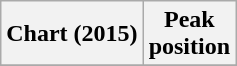<table class="wikitable sortable plainrowheaders" style="text-align:center;">
<tr>
<th scope="col">Chart (2015)</th>
<th scope="col">Peak<br>position</th>
</tr>
<tr>
</tr>
</table>
